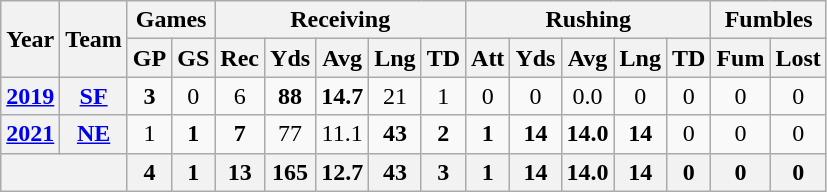<table class="wikitable" style="text-align:center">
<tr>
<th rowspan="2">Year</th>
<th rowspan="2">Team</th>
<th colspan="2">Games</th>
<th colspan="5">Receiving</th>
<th colspan="5">Rushing</th>
<th colspan="2">Fumbles</th>
</tr>
<tr>
<th>GP</th>
<th>GS</th>
<th>Rec</th>
<th>Yds</th>
<th>Avg</th>
<th>Lng</th>
<th>TD</th>
<th>Att</th>
<th>Yds</th>
<th>Avg</th>
<th>Lng</th>
<th>TD</th>
<th>Fum</th>
<th>Lost</th>
</tr>
<tr>
<th><a href='#'>2019</a></th>
<th><a href='#'>SF</a></th>
<td><strong>3</strong></td>
<td>0</td>
<td>6</td>
<td><strong>88</strong></td>
<td><strong>14.7</strong></td>
<td>21</td>
<td>1</td>
<td>0</td>
<td>0</td>
<td>0.0</td>
<td>0</td>
<td>0</td>
<td>0</td>
<td>0</td>
</tr>
<tr>
<th><a href='#'>2021</a></th>
<th><a href='#'>NE</a></th>
<td>1</td>
<td><strong>1</strong></td>
<td><strong>7</strong></td>
<td>77</td>
<td>11.1</td>
<td><strong>43</strong></td>
<td><strong>2</strong></td>
<td><strong>1</strong></td>
<td><strong>14</strong></td>
<td><strong>14.0</strong></td>
<td><strong>14</strong></td>
<td>0</td>
<td>0</td>
<td>0</td>
</tr>
<tr>
<th colspan="2"></th>
<th>4</th>
<th>1</th>
<th>13</th>
<th>165</th>
<th>12.7</th>
<th>43</th>
<th>3</th>
<th>1</th>
<th>14</th>
<th>14.0</th>
<th>14</th>
<th>0</th>
<th>0</th>
<th>0</th>
</tr>
</table>
